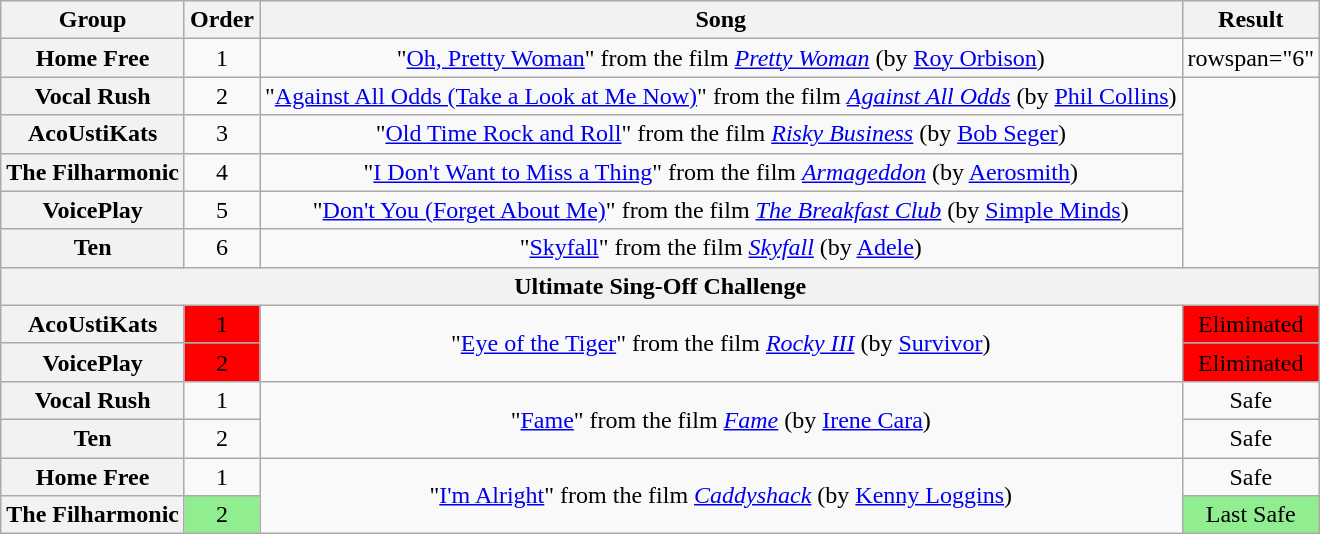<table class="wikitable plainrowheaders" style="text-align:center;">
<tr>
<th scope="col">Group</th>
<th scope="col">Order</th>
<th scope="col">Song</th>
<th scope="col">Result</th>
</tr>
<tr>
<th scope="row">Home Free</th>
<td>1</td>
<td>"<a href='#'>Oh, Pretty Woman</a>" from the film <em><a href='#'>Pretty Woman</a></em> (by <a href='#'>Roy Orbison</a>)</td>
<td>rowspan="6" </td>
</tr>
<tr>
<th scope="row">Vocal Rush</th>
<td>2</td>
<td>"<a href='#'>Against All Odds (Take a Look at Me Now)</a>" from the film <em><a href='#'>Against All Odds</a></em> (by <a href='#'>Phil Collins</a>)</td>
</tr>
<tr>
<th scope="row">AcoUstiKats</th>
<td>3</td>
<td>"<a href='#'>Old Time Rock and Roll</a>" from the film <em><a href='#'>Risky Business</a></em> (by <a href='#'>Bob Seger</a>)</td>
</tr>
<tr>
<th scope="row">The Filharmonic</th>
<td>4</td>
<td>"<a href='#'>I Don't Want to Miss a Thing</a>" from the film <em><a href='#'>Armageddon</a></em> (by <a href='#'>Aerosmith</a>)</td>
</tr>
<tr>
<th scope="row">VoicePlay</th>
<td>5</td>
<td>"<a href='#'>Don't You (Forget About Me)</a>" from the film <em><a href='#'>The Breakfast Club</a></em> (by <a href='#'>Simple Minds</a>)</td>
</tr>
<tr>
<th scope="row">Ten</th>
<td>6</td>
<td>"<a href='#'>Skyfall</a>" from the film <em><a href='#'>Skyfall</a></em> (by <a href='#'>Adele</a>)</td>
</tr>
<tr>
<th scope="col" colspan="6">Ultimate Sing-Off Challenge</th>
</tr>
<tr>
<th scope="row">AcoUstiKats</th>
<td bgcolor="red">1</td>
<td rowspan="2">"<a href='#'>Eye of the Tiger</a>" from the film <em><a href='#'>Rocky III</a></em> (by <a href='#'>Survivor</a>)</td>
<td bgcolor="red">Eliminated</td>
</tr>
<tr>
<th scope="row">VoicePlay</th>
<td bgcolor="red">2</td>
<td bgcolor="red">Eliminated</td>
</tr>
<tr>
<th scope="row">Vocal Rush</th>
<td>1</td>
<td rowspan="2">"<a href='#'>Fame</a>" from the film <em><a href='#'>Fame</a></em> (by <a href='#'>Irene Cara</a>)</td>
<td>Safe</td>
</tr>
<tr>
<th scope="row">Ten</th>
<td>2</td>
<td>Safe</td>
</tr>
<tr>
<th scope="row">Home Free</th>
<td>1</td>
<td rowspan="2">"<a href='#'>I'm Alright</a>" from the film <em><a href='#'>Caddyshack</a></em> (by <a href='#'>Kenny Loggins</a>)</td>
<td>Safe</td>
</tr>
<tr>
<th scope="row">The Filharmonic</th>
<td bgcolor="lightgreen">2</td>
<td bgcolor="lightgreen">Last Safe</td>
</tr>
</table>
